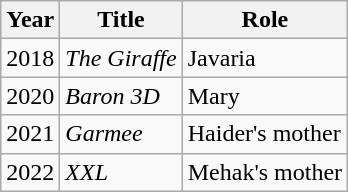<table class="wikitable sortable plainrowheaders">
<tr style="text-align:center;">
<th scope="col">Year</th>
<th scope="col">Title</th>
<th scope="col">Role</th>
</tr>
<tr>
<td>2018</td>
<td><em>The Giraffe</em></td>
<td>Javaria</td>
</tr>
<tr>
<td>2020</td>
<td><em>Baron 3D</em></td>
<td>Mary</td>
</tr>
<tr>
<td>2021</td>
<td><em>Garmee</em></td>
<td>Haider's mother</td>
</tr>
<tr>
<td>2022</td>
<td><em>XXL</em></td>
<td>Mehak's mother</td>
</tr>
</table>
